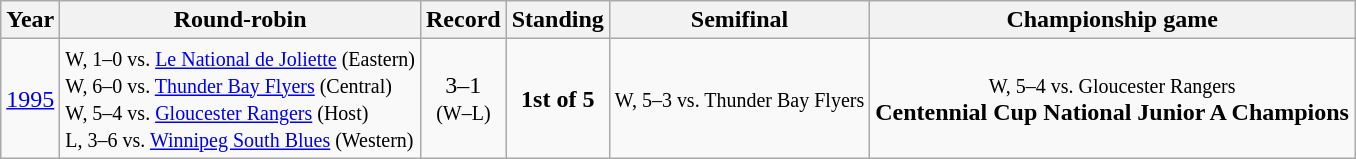<table class="wikitable" style="text-align:center">
<tr>
<th>Year</th>
<th>Round-robin</th>
<th>Record</th>
<th>Standing</th>
<th>Semifinal</th>
<th>Championship game</th>
</tr>
<tr>
<td><a href='#'>1995</a></td>
<td align=left><small>W, 1–0 vs. <a href='#'>Le National de Joliette</a> (Eastern)<br>W, 6–0 vs. <a href='#'>Thunder Bay Flyers</a> (Central)<br>W, 5–4 vs. <a href='#'>Gloucester Rangers</a> (Host)<br>L, 3–6 vs. <a href='#'>Winnipeg South Blues</a> (Western)</small></td>
<td>3–1<br><small>(W–L)</small></td>
<td><strong>1st of 5</strong></td>
<td><small>W, 5–3 vs. Thunder Bay Flyers</small></td>
<td><small>W, 5–4 vs. Gloucester Rangers</small><br><strong>Centennial Cup National Junior A Champions</strong></td>
</tr>
</table>
